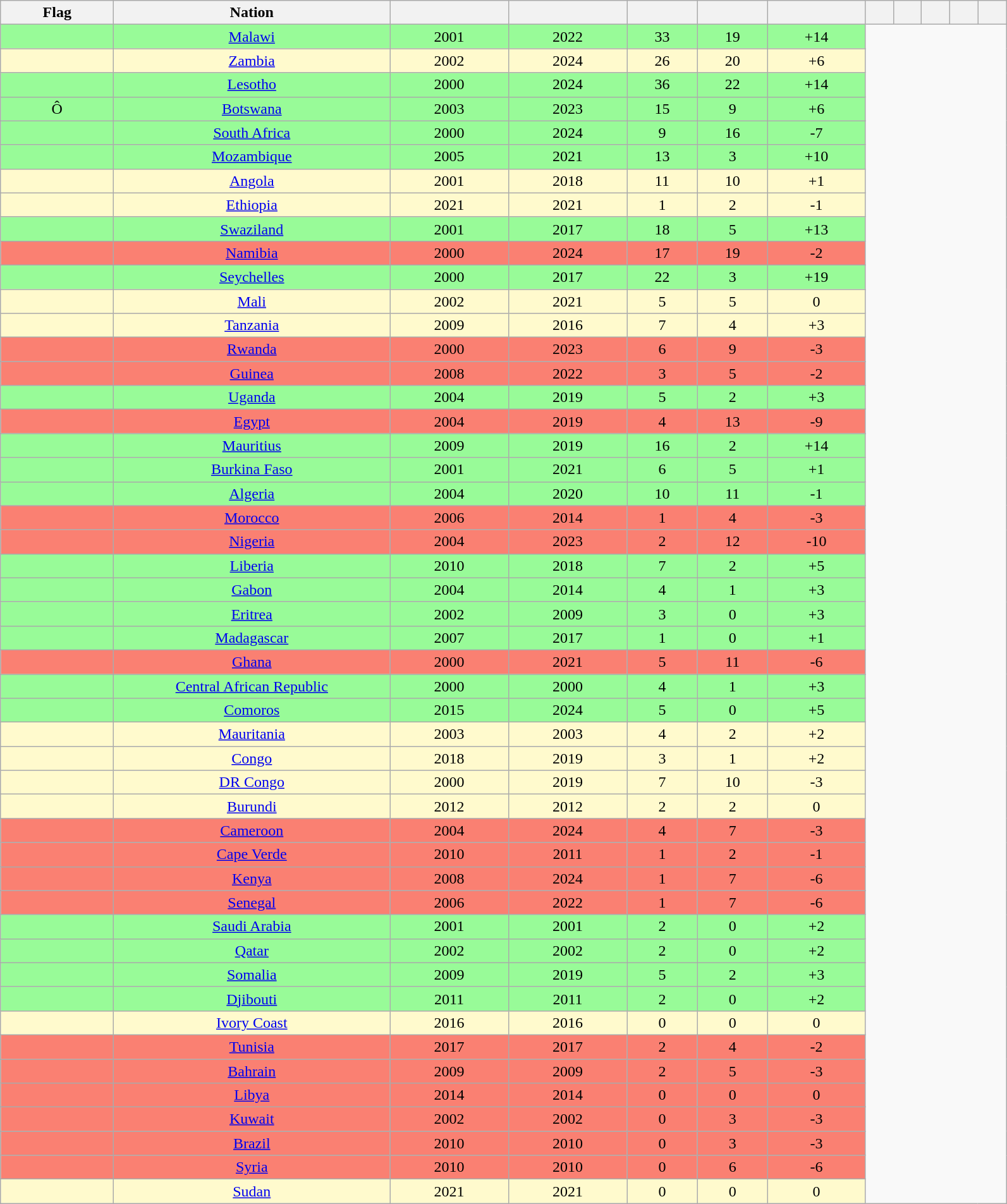<table class="wikitable sortable" style="width:84%;">
<tr>
<th width="2">Flag</th>
<th width="62">Nation</th>
<th width="2"></th>
<th width="2"></th>
<th width="2"></th>
<th width="2"></th>
<th width="2"></th>
<th width="2"></th>
<th width="2"></th>
<th width="2"></th>
<th width="2"></th>
<th width="2"></th>
</tr>
<tr bgcolor=PaleGreen>
<td align=center></td>
<td align=center><a href='#'>Malawi</a><br></td>
<td align=center>2001</td>
<td align=center>2022</td>
<td align=center>33</td>
<td align=center>19</td>
<td align=center>+14</td>
</tr>
<tr bgcolor=LemonChiffon>
<td align=center></td>
<td align=center><a href='#'>Zambia</a><br></td>
<td align=center>2002</td>
<td align=center>2024</td>
<td align=center>26</td>
<td align=center>20</td>
<td align=center>+6</td>
</tr>
<tr bgcolor=PaleGreen>
<td align=center></td>
<td align=center><a href='#'>Lesotho</a><br></td>
<td align=center>2000</td>
<td align=center>2024</td>
<td align=center>36</td>
<td align=center>22</td>
<td align=center>+14</td>
</tr>
<tr bgcolor=PaleGreen>
<td align=center>Ô</td>
<td align=center><a href='#'>Botswana</a><br></td>
<td align=center>2003</td>
<td align=center>2023</td>
<td align=center>15</td>
<td align=center>9</td>
<td align=center>+6</td>
</tr>
<tr bgcolor=PaleGreen>
<td align=center></td>
<td align=center><a href='#'>South Africa</a><br></td>
<td align=center>2000</td>
<td align=center>2024</td>
<td align=center>9</td>
<td align=center>16</td>
<td align=center>-7</td>
</tr>
<tr bgcolor=PaleGreen>
<td align=center></td>
<td align=center><a href='#'>Mozambique</a><br></td>
<td align=center>2005</td>
<td align=center>2021</td>
<td align=center>13</td>
<td align=center>3</td>
<td align=center>+10</td>
</tr>
<tr bgcolor=LemonChiffon>
<td align=center></td>
<td align=center><a href='#'>Angola</a><br></td>
<td align=center>2001</td>
<td align=center>2018</td>
<td align=center>11</td>
<td align=center>10</td>
<td align=center>+1</td>
</tr>
<tr bgcolor=LemonChiffon>
<td align=center></td>
<td align=center><a href='#'>Ethiopia</a><br></td>
<td align=center>2021</td>
<td align=center>2021</td>
<td align=center>1</td>
<td align=center>2</td>
<td align=center>-1</td>
</tr>
<tr bgcolor=PaleGreen>
<td align=center></td>
<td align=center><a href='#'>Swaziland</a><br></td>
<td align=center>2001</td>
<td align=center>2017</td>
<td align=center>18</td>
<td align=center>5</td>
<td align=center>+13</td>
</tr>
<tr bgcolor=Salmon>
<td align=center></td>
<td align=center><a href='#'>Namibia</a><br></td>
<td align=center>2000</td>
<td align=center>2024</td>
<td align=center>17</td>
<td align=center>19</td>
<td align=center>-2</td>
</tr>
<tr bgcolor=PaleGreen>
<td align=center></td>
<td align=center><a href='#'>Seychelles</a><br></td>
<td align=center>2000</td>
<td align=center>2017</td>
<td align=center>22</td>
<td align=center>3</td>
<td align=center>+19</td>
</tr>
<tr bgcolor=LemonChiffon>
<td align=center></td>
<td align=center><a href='#'>Mali</a><br></td>
<td align=center>2002</td>
<td align=center>2021</td>
<td align=center>5</td>
<td align=center>5</td>
<td align=center>0</td>
</tr>
<tr bgcolor=LemonChiffon>
<td align=center></td>
<td align=center><a href='#'>Tanzania</a><br></td>
<td align=center>2009</td>
<td align=center>2016</td>
<td align=center>7</td>
<td align=center>4</td>
<td align=center>+3</td>
</tr>
<tr bgcolor=Salmon>
<td align=center></td>
<td align=center><a href='#'>Rwanda</a><br></td>
<td align=center>2000</td>
<td align=center>2023</td>
<td align=center>6</td>
<td align=center>9</td>
<td align=center>-3</td>
</tr>
<tr bgcolor=Salmon>
<td align=center></td>
<td align=center><a href='#'>Guinea</a><br></td>
<td align=center>2008</td>
<td align=center>2022</td>
<td align=center>3</td>
<td align=center>5</td>
<td align=center>-2</td>
</tr>
<tr bgcolor=PaleGreen>
<td align=center></td>
<td align=center><a href='#'>Uganda</a><br></td>
<td align=center>2004</td>
<td align=center>2019</td>
<td align=center>5</td>
<td align=center>2</td>
<td align=center>+3</td>
</tr>
<tr bgcolor=Salmon>
<td align=center></td>
<td align=center><a href='#'>Egypt</a><br></td>
<td align=center>2004</td>
<td align=center>2019</td>
<td align=center>4</td>
<td align=center>13</td>
<td align=center>-9</td>
</tr>
<tr bgcolor=PaleGreen>
<td align=center></td>
<td align=center><a href='#'>Mauritius</a><br></td>
<td align=center>2009</td>
<td align=center>2019</td>
<td align=center>16</td>
<td align=center>2</td>
<td align=center>+14</td>
</tr>
<tr bgcolor=PaleGreen>
<td align=center></td>
<td align=center><a href='#'>Burkina Faso</a><br></td>
<td align=center>2001</td>
<td align=center>2021</td>
<td align=center>6</td>
<td align=center>5</td>
<td align=center>+1</td>
</tr>
<tr bgcolor=PaleGreen>
<td align=center></td>
<td align=center><a href='#'>Algeria</a><br></td>
<td align=center>2004</td>
<td align=center>2020</td>
<td align=center>10</td>
<td align=center>11</td>
<td align=center>-1</td>
</tr>
<tr bgcolor=Salmon>
<td align=center></td>
<td align=center><a href='#'>Morocco</a><br></td>
<td align=center>2006</td>
<td align=center>2014</td>
<td align=center>1</td>
<td align=center>4</td>
<td align=center>-3</td>
</tr>
<tr bgcolor=Salmon>
<td align=center></td>
<td align=center><a href='#'>Nigeria</a><br></td>
<td align=center>2004</td>
<td align=center>2023</td>
<td align=center>2</td>
<td align=center>12</td>
<td align=center>-10</td>
</tr>
<tr bgcolor=PaleGreen>
<td align=center></td>
<td align=center><a href='#'>Liberia</a><br></td>
<td align=center>2010</td>
<td align=center>2018</td>
<td align=center>7</td>
<td align=center>2</td>
<td align=center>+5</td>
</tr>
<tr bgcolor=PaleGreen>
<td align=center></td>
<td align=center><a href='#'>Gabon</a><br></td>
<td align=center>2004</td>
<td align=center>2014</td>
<td align=center>4</td>
<td align=center>1</td>
<td align=center>+3</td>
</tr>
<tr bgcolor=PaleGreen>
<td align=center></td>
<td align=center><a href='#'>Eritrea</a><br></td>
<td align=center>2002</td>
<td align=center>2009</td>
<td align=center>3</td>
<td align=center>0</td>
<td align=center>+3</td>
</tr>
<tr bgcolor=PaleGreen>
<td align=center></td>
<td align=center><a href='#'>Madagascar</a><br></td>
<td align=center>2007</td>
<td align=center>2017</td>
<td align=center>1</td>
<td align=center>0</td>
<td align=center>+1</td>
</tr>
<tr bgcolor=Salmon>
<td align=center></td>
<td align=center><a href='#'>Ghana</a><br></td>
<td align=center>2000</td>
<td align=center>2021</td>
<td align=center>5</td>
<td align=center>11</td>
<td align=center>-6</td>
</tr>
<tr bgcolor=PaleGreen>
<td align=center></td>
<td align=center><a href='#'>Central African Republic</a><br></td>
<td align=center>2000</td>
<td align=center>2000</td>
<td align=center>4</td>
<td align=center>1</td>
<td align=center>+3</td>
</tr>
<tr bgcolor=PaleGreen>
<td align=center></td>
<td align=center><a href='#'>Comoros</a><br></td>
<td align=center>2015</td>
<td align=center>2024</td>
<td align=center>5</td>
<td align=center>0</td>
<td align=center>+5</td>
</tr>
<tr bgcolor=LemonChiffon>
<td align=center></td>
<td align=center><a href='#'>Mauritania</a><br></td>
<td align=center>2003</td>
<td align=center>2003</td>
<td align=center>4</td>
<td align=center>2</td>
<td align=center>+2</td>
</tr>
<tr bgcolor=LemonChiffon>
<td align=center></td>
<td align=center><a href='#'>Congo</a><br></td>
<td align=center>2018</td>
<td align=center>2019</td>
<td align=center>3</td>
<td align=center>1</td>
<td align=center>+2</td>
</tr>
<tr bgcolor=LemonChiffon>
<td align=center></td>
<td align=center><a href='#'>DR Congo</a><br></td>
<td align=center>2000</td>
<td align=center>2019</td>
<td align=center>7</td>
<td align=center>10</td>
<td align=center>-3</td>
</tr>
<tr bgcolor=LemonChiffon>
<td align=center></td>
<td align=center><a href='#'>Burundi</a><br></td>
<td align=center>2012</td>
<td align=center>2012</td>
<td align=center>2</td>
<td align=center>2</td>
<td align=center>0</td>
</tr>
<tr bgcolor=Salmon>
<td align=center></td>
<td align=center><a href='#'>Cameroon</a><br></td>
<td align=center>2004</td>
<td align=center>2024</td>
<td align=center>4</td>
<td align=center>7</td>
<td align=center>-3</td>
</tr>
<tr bgcolor=Salmon>
<td align=center></td>
<td align=center><a href='#'>Cape Verde</a><br></td>
<td align=center>2010</td>
<td align=center>2011</td>
<td align=center>1</td>
<td align=center>2</td>
<td align=center>-1</td>
</tr>
<tr bgcolor=Salmon>
<td align=center></td>
<td align=center><a href='#'>Kenya</a><br></td>
<td align=center>2008</td>
<td align=center>2024</td>
<td align=center>1</td>
<td align=center>7</td>
<td align=center>-6</td>
</tr>
<tr bgcolor=Salmon>
<td align=center></td>
<td align=center><a href='#'>Senegal</a><br></td>
<td align=center>2006</td>
<td align=center>2022</td>
<td align=center>1</td>
<td align=center>7</td>
<td align=center>-6</td>
</tr>
<tr bgcolor=PaleGreen>
<td align=center></td>
<td align=center><a href='#'>Saudi Arabia</a><br></td>
<td align=center>2001</td>
<td align=center>2001</td>
<td align=center>2</td>
<td align=center>0</td>
<td align=center>+2</td>
</tr>
<tr bgcolor=PaleGreen>
<td align=center></td>
<td align=center><a href='#'>Qatar</a><br></td>
<td align=center>2002</td>
<td align=center>2002</td>
<td align=center>2</td>
<td align=center>0</td>
<td align=center>+2</td>
</tr>
<tr bgcolor=PaleGreen>
<td align=center></td>
<td align=center><a href='#'>Somalia</a><br></td>
<td align=center>2009</td>
<td align=center>2019</td>
<td align=center>5</td>
<td align=center>2</td>
<td align=center>+3</td>
</tr>
<tr bgcolor=PaleGreen>
<td align=center></td>
<td align=center><a href='#'>Djibouti</a><br></td>
<td align=center>2011</td>
<td align=center>2011</td>
<td align=center>2</td>
<td align=center>0</td>
<td align=center>+2</td>
</tr>
<tr bgcolor=LemonChiffon>
<td align=center></td>
<td align=center><a href='#'>Ivory Coast</a><br></td>
<td align=center>2016</td>
<td align=center>2016</td>
<td align=center>0</td>
<td align=center>0</td>
<td align=center>0</td>
</tr>
<tr bgcolor=Salmon>
<td align=center></td>
<td align=center><a href='#'>Tunisia</a><br></td>
<td align=center>2017</td>
<td align=center>2017</td>
<td align=center>2</td>
<td align=center>4</td>
<td align=center>-2</td>
</tr>
<tr bgcolor=Salmon>
<td align=center></td>
<td align=center><a href='#'>Bahrain</a><br></td>
<td align=center>2009</td>
<td align=center>2009</td>
<td align=center>2</td>
<td align=center>5</td>
<td align=center>-3</td>
</tr>
<tr bgcolor=Salmon>
<td align=center></td>
<td align=center><a href='#'>Libya</a><br></td>
<td align=center>2014</td>
<td align=center>2014</td>
<td align=center>0</td>
<td align=center>0</td>
<td align=center>0</td>
</tr>
<tr bgcolor=Salmon>
<td align=center></td>
<td align=center><a href='#'>Kuwait</a><br></td>
<td align=center>2002</td>
<td align=center>2002</td>
<td align=center>0</td>
<td align=center>3</td>
<td align=center>-3</td>
</tr>
<tr bgcolor=Salmon>
<td align=center></td>
<td align=center><a href='#'>Brazil</a><br></td>
<td align=center>2010</td>
<td align=center>2010</td>
<td align=center>0</td>
<td align=center>3</td>
<td align=center>-3</td>
</tr>
<tr bgcolor=Salmon>
<td align=center></td>
<td align=center><a href='#'>Syria</a><br></td>
<td align=center>2010</td>
<td align=center>2010</td>
<td align=center>0</td>
<td align=center>6</td>
<td align=center>-6</td>
</tr>
<tr bgcolor=LemonChiffon>
<td align=center></td>
<td align=center><a href='#'>Sudan</a><br></td>
<td align=center>2021</td>
<td align=center>2021</td>
<td align=center>0</td>
<td align=center>0</td>
<td align=center>0</td>
</tr>
</table>
